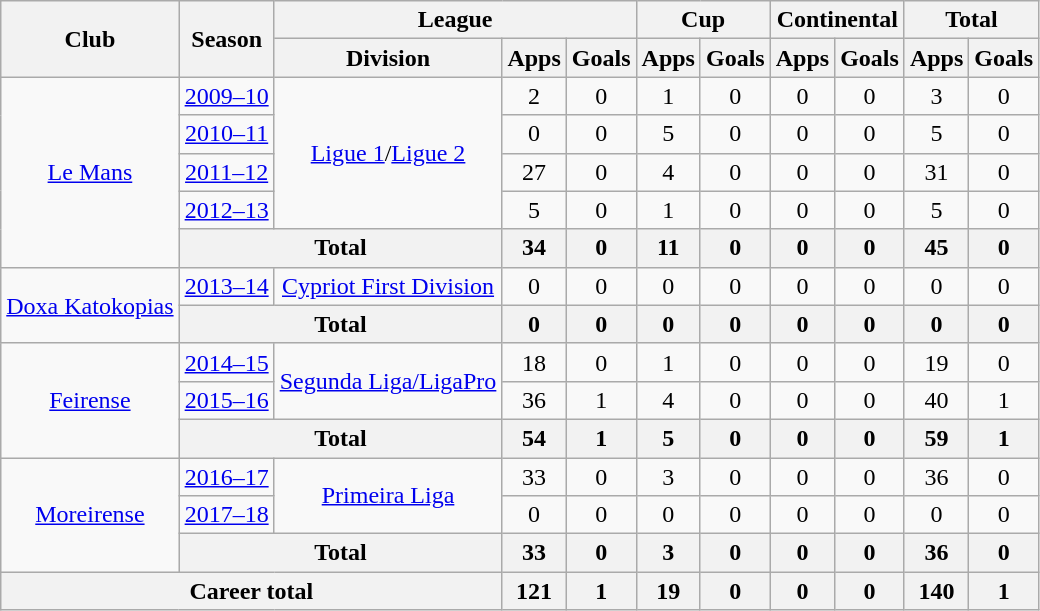<table class="wikitable" style="text-align: center">
<tr>
<th rowspan=2>Club</th>
<th rowspan=2>Season</th>
<th colspan=3>League</th>
<th colspan=2>Cup</th>
<th colspan=2>Continental</th>
<th colspan=2>Total</th>
</tr>
<tr>
<th>Division</th>
<th>Apps</th>
<th>Goals</th>
<th>Apps</th>
<th>Goals</th>
<th>Apps</th>
<th>Goals</th>
<th>Apps</th>
<th>Goals</th>
</tr>
<tr>
<td rowspan=5><a href='#'>Le Mans</a></td>
<td><a href='#'>2009–10</a></td>
<td rowspan=4><a href='#'>Ligue 1</a>/<a href='#'>Ligue 2</a></td>
<td>2</td>
<td>0</td>
<td>1</td>
<td>0</td>
<td>0</td>
<td>0</td>
<td>3</td>
<td>0</td>
</tr>
<tr>
<td><a href='#'>2010–11</a></td>
<td>0</td>
<td>0</td>
<td>5</td>
<td>0</td>
<td>0</td>
<td>0</td>
<td>5</td>
<td>0</td>
</tr>
<tr>
<td><a href='#'>2011–12</a></td>
<td>27</td>
<td>0</td>
<td>4</td>
<td>0</td>
<td>0</td>
<td>0</td>
<td>31</td>
<td>0</td>
</tr>
<tr>
<td><a href='#'>2012–13</a></td>
<td>5</td>
<td>0</td>
<td>1</td>
<td>0</td>
<td>0</td>
<td>0</td>
<td>5</td>
<td>0</td>
</tr>
<tr>
<th colspan=2>Total</th>
<th>34</th>
<th>0</th>
<th>11</th>
<th>0</th>
<th>0</th>
<th>0</th>
<th>45</th>
<th>0</th>
</tr>
<tr>
<td rowspan=2><a href='#'>Doxa Katokopias</a></td>
<td><a href='#'>2013–14</a></td>
<td><a href='#'>Cypriot First Division</a></td>
<td>0</td>
<td>0</td>
<td>0</td>
<td>0</td>
<td>0</td>
<td>0</td>
<td>0</td>
<td>0</td>
</tr>
<tr>
<th colspan=2>Total</th>
<th>0</th>
<th>0</th>
<th>0</th>
<th>0</th>
<th>0</th>
<th>0</th>
<th>0</th>
<th>0</th>
</tr>
<tr>
<td rowspan=3><a href='#'>Feirense</a></td>
<td><a href='#'>2014–15</a></td>
<td rowspan=2><a href='#'>Segunda Liga/LigaPro</a></td>
<td>18</td>
<td>0</td>
<td>1</td>
<td>0</td>
<td>0</td>
<td>0</td>
<td>19</td>
<td>0</td>
</tr>
<tr>
<td><a href='#'>2015–16</a></td>
<td>36</td>
<td>1</td>
<td>4</td>
<td>0</td>
<td>0</td>
<td>0</td>
<td>40</td>
<td>1</td>
</tr>
<tr>
<th colspan=2>Total</th>
<th>54</th>
<th>1</th>
<th>5</th>
<th>0</th>
<th>0</th>
<th>0</th>
<th>59</th>
<th>1</th>
</tr>
<tr>
<td rowspan=3><a href='#'>Moreirense</a></td>
<td><a href='#'>2016–17</a></td>
<td rowspan=2><a href='#'>Primeira Liga</a></td>
<td>33</td>
<td>0</td>
<td>3</td>
<td>0</td>
<td>0</td>
<td>0</td>
<td>36</td>
<td>0</td>
</tr>
<tr>
<td><a href='#'>2017–18</a></td>
<td>0</td>
<td>0</td>
<td>0</td>
<td>0</td>
<td>0</td>
<td>0</td>
<td>0</td>
<td>0</td>
</tr>
<tr>
<th colspan=2>Total</th>
<th>33</th>
<th>0</th>
<th>3</th>
<th>0</th>
<th>0</th>
<th>0</th>
<th>36</th>
<th>0</th>
</tr>
<tr>
<th colspan=3>Career total</th>
<th>121</th>
<th>1</th>
<th>19</th>
<th>0</th>
<th>0</th>
<th>0</th>
<th>140</th>
<th>1</th>
</tr>
</table>
